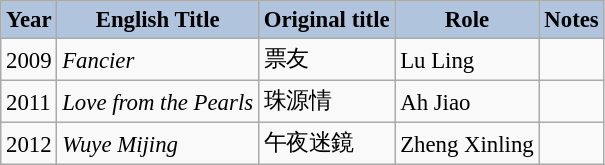<table class="wikitable" style="font-size: 95%;">
<tr>
<th style="background-color: #B0C4DE;">Year</th>
<th style="background-color: #B0C4DE;">English Title</th>
<th style="background-color: #B0C4DE;">Original title</th>
<th style="background-color: #B0C4DE;">Role</th>
<th style="background-color: #B0C4DE;">Notes</th>
</tr>
<tr>
<td>2009</td>
<td><em>Fancier</em></td>
<td>票友</td>
<td>Lu Ling</td>
<td></td>
</tr>
<tr>
<td>2011</td>
<td><em>Love from the Pearls</em></td>
<td>珠源情</td>
<td>Ah Jiao</td>
<td></td>
</tr>
<tr>
<td>2012</td>
<td><em>Wuye Mijing</em></td>
<td>午夜迷鏡</td>
<td>Zheng Xinling</td>
<td></td>
</tr>
</table>
